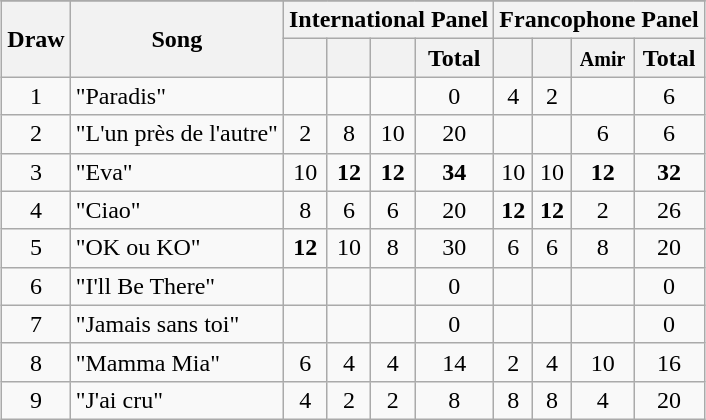<table class="wikitable collapsible" style="margin: 1em auto 1em auto; text-align:center;">
<tr>
</tr>
<tr>
<th rowspan="2">Draw</th>
<th rowspan="2">Song</th>
<th colspan="4">International Panel</th>
<th colspan="4">Francophone Panel</th>
</tr>
<tr>
<th><br><small></small></th>
<th><br><small></small></th>
<th><br><small></small></th>
<th>Total</th>
<th><small></small></th>
<th><small></small></th>
<th><small>Amir</small></th>
<th>Total</th>
</tr>
<tr>
<td>1</td>
<td align="left">"Paradis"</td>
<td></td>
<td></td>
<td></td>
<td>0</td>
<td>4</td>
<td>2</td>
<td></td>
<td>6</td>
</tr>
<tr>
<td>2</td>
<td align="left">"L'un près de l'autre"</td>
<td>2</td>
<td>8</td>
<td>10</td>
<td>20</td>
<td></td>
<td></td>
<td>6</td>
<td>6</td>
</tr>
<tr>
<td>3</td>
<td align="left">"Eva"</td>
<td>10</td>
<td><strong>12</strong></td>
<td><strong>12</strong></td>
<td><strong>34</strong></td>
<td>10</td>
<td>10</td>
<td><strong>12</strong></td>
<td><strong>32</strong></td>
</tr>
<tr>
<td>4</td>
<td align="left">"Ciao"</td>
<td>8</td>
<td>6</td>
<td>6</td>
<td>20</td>
<td><strong>12</strong></td>
<td><strong>12</strong></td>
<td>2</td>
<td>26</td>
</tr>
<tr>
<td>5</td>
<td align="left">"OK ou KO"</td>
<td><strong>12</strong></td>
<td>10</td>
<td>8</td>
<td>30</td>
<td>6</td>
<td>6</td>
<td>8</td>
<td>20</td>
</tr>
<tr>
<td>6</td>
<td align="left">"I'll Be There"</td>
<td></td>
<td></td>
<td></td>
<td>0</td>
<td></td>
<td></td>
<td></td>
<td>0</td>
</tr>
<tr>
<td>7</td>
<td align="left">"Jamais sans toi"</td>
<td></td>
<td></td>
<td></td>
<td>0</td>
<td></td>
<td></td>
<td></td>
<td>0</td>
</tr>
<tr>
<td>8</td>
<td align="left">"Mamma Mia"</td>
<td>6</td>
<td>4</td>
<td>4</td>
<td>14</td>
<td>2</td>
<td>4</td>
<td>10</td>
<td>16</td>
</tr>
<tr>
<td>9</td>
<td align="left">"J'ai cru"</td>
<td>4</td>
<td>2</td>
<td>2</td>
<td>8</td>
<td>8</td>
<td>8</td>
<td>4</td>
<td>20</td>
</tr>
</table>
